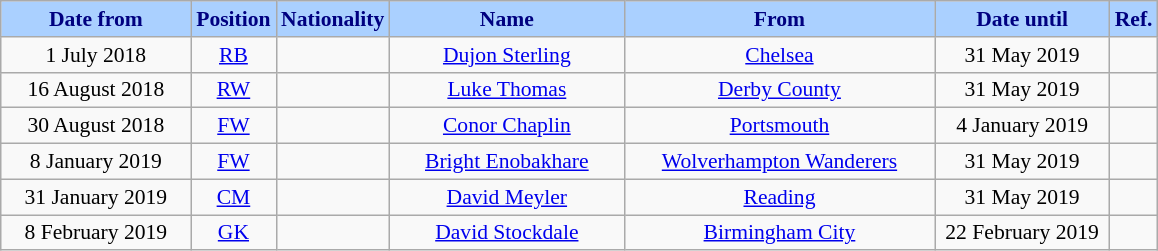<table class="wikitable"  style="text-align:center; font-size:90%; ">
<tr>
<th style="background:#AAD0FF; color:#000080; width:120px;">Date from</th>
<th style="background:#AAD0FF; color:#000080; width:50px;">Position</th>
<th style="background:#AAD0FF; color:#000080; width:50px;">Nationality</th>
<th style="background:#AAD0FF; color:#000080; width:150px;">Name</th>
<th style="background:#AAD0FF; color:#000080; width:200px;">From</th>
<th style="background:#AAD0FF; color:#000080; width:110px;">Date until</th>
<th style="background:#AAD0FF; color:#000080; width:25px;">Ref.</th>
</tr>
<tr>
<td>1 July 2018</td>
<td><a href='#'>RB</a></td>
<td></td>
<td><a href='#'>Dujon Sterling</a></td>
<td><a href='#'>Chelsea</a></td>
<td>31 May 2019</td>
<td></td>
</tr>
<tr>
<td>16 August 2018</td>
<td><a href='#'>RW</a></td>
<td></td>
<td><a href='#'>Luke Thomas</a></td>
<td><a href='#'>Derby County</a></td>
<td>31 May 2019</td>
<td></td>
</tr>
<tr>
<td>30 August 2018</td>
<td><a href='#'>FW</a></td>
<td></td>
<td><a href='#'>Conor Chaplin</a></td>
<td><a href='#'>Portsmouth</a></td>
<td>4 January 2019</td>
<td></td>
</tr>
<tr>
<td>8 January 2019</td>
<td><a href='#'>FW</a></td>
<td></td>
<td><a href='#'>Bright Enobakhare</a></td>
<td><a href='#'>Wolverhampton Wanderers</a></td>
<td>31 May 2019</td>
<td></td>
</tr>
<tr>
<td>31 January 2019</td>
<td><a href='#'>CM</a></td>
<td></td>
<td><a href='#'>David Meyler</a></td>
<td><a href='#'>Reading</a></td>
<td>31 May 2019</td>
<td></td>
</tr>
<tr>
<td>8 February 2019</td>
<td><a href='#'>GK</a></td>
<td></td>
<td><a href='#'>David Stockdale</a></td>
<td><a href='#'>Birmingham City</a></td>
<td>22 February 2019</td>
<td></td>
</tr>
</table>
